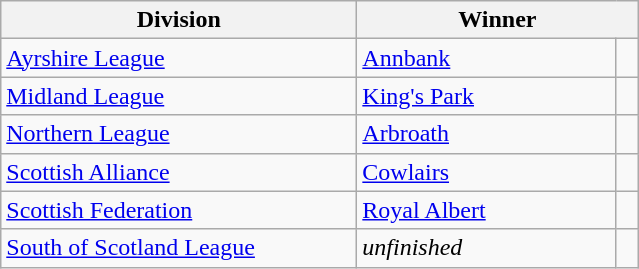<table class="wikitable">
<tr>
<th width=230>Division</th>
<th colspan= "2" width=180>Winner</th>
</tr>
<tr>
<td><a href='#'>Ayrshire League</a></td>
<td><a href='#'>Annbank</a></td>
<td></td>
</tr>
<tr>
<td><a href='#'>Midland League</a></td>
<td><a href='#'>King's Park</a></td>
<td></td>
</tr>
<tr>
<td><a href='#'>Northern League</a></td>
<td><a href='#'>Arbroath</a></td>
<td></td>
</tr>
<tr>
<td><a href='#'>Scottish Alliance</a></td>
<td><a href='#'>Cowlairs</a></td>
<td></td>
</tr>
<tr>
<td><a href='#'>Scottish Federation</a></td>
<td><a href='#'>Royal Albert</a></td>
<td></td>
</tr>
<tr>
<td><a href='#'>South of Scotland League</a></td>
<td><em>unfinished</em></td>
<td></td>
</tr>
</table>
